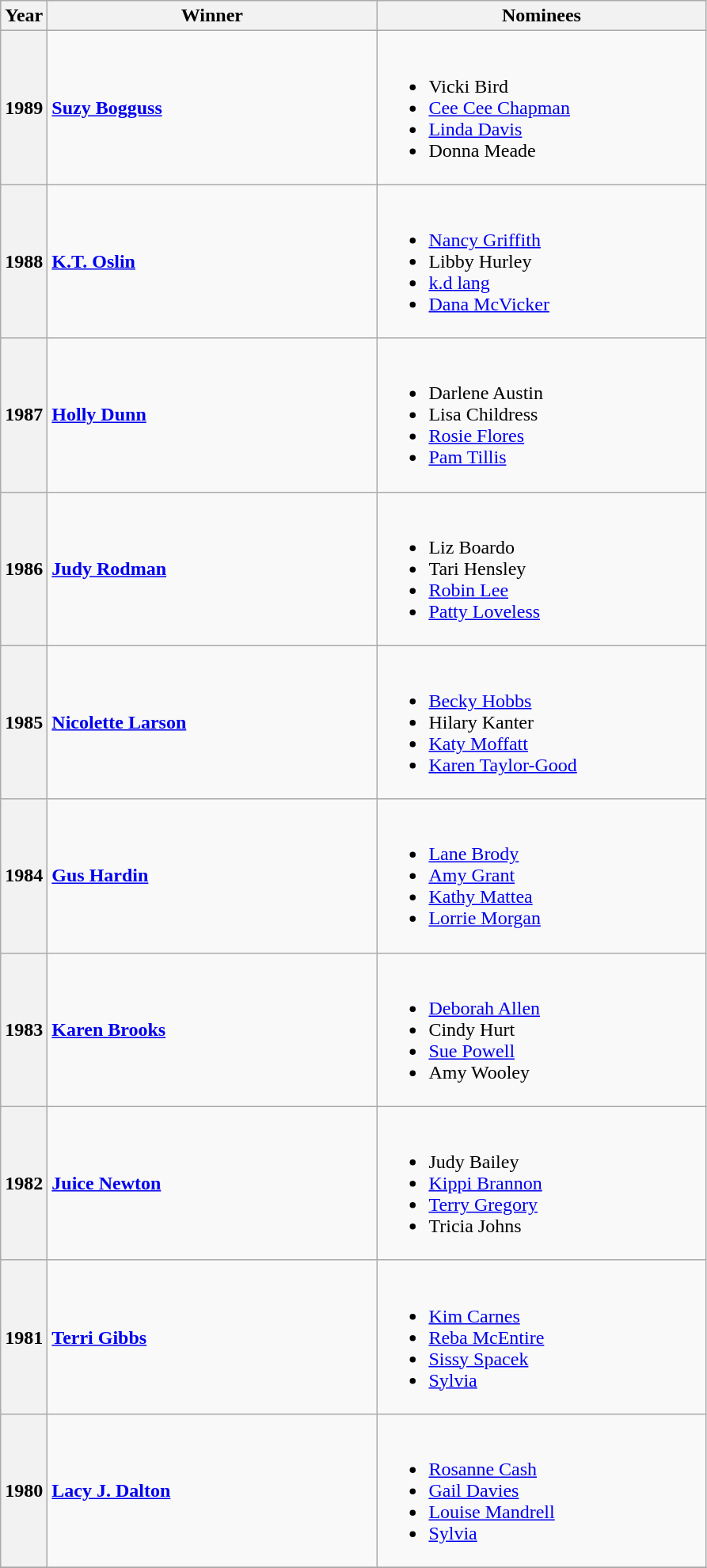<table class="wikitable sortable">
<tr>
<th width="30px">Year</th>
<th width="270px">Winner</th>
<th width="270px">Nominees</th>
</tr>
<tr>
<th>1989</th>
<td> <strong><a href='#'>Suzy Bogguss</a></strong></td>
<td><br><ul><li>Vicki Bird</li><li><a href='#'>Cee Cee Chapman</a></li><li><a href='#'>Linda Davis</a></li><li>Donna Meade</li></ul></td>
</tr>
<tr>
<th>1988</th>
<td> <strong><a href='#'>K.T. Oslin</a></strong></td>
<td><br><ul><li><a href='#'>Nancy Griffith</a></li><li>Libby Hurley</li><li><a href='#'>k.d lang</a></li><li><a href='#'>Dana McVicker</a></li></ul></td>
</tr>
<tr>
<th>1987</th>
<td> <strong><a href='#'>Holly Dunn</a></strong></td>
<td><br><ul><li>Darlene Austin</li><li>Lisa Childress</li><li><a href='#'>Rosie Flores</a></li><li><a href='#'>Pam Tillis</a></li></ul></td>
</tr>
<tr>
<th>1986</th>
<td> <strong><a href='#'>Judy Rodman</a></strong></td>
<td><br><ul><li>Liz Boardo</li><li>Tari Hensley</li><li><a href='#'>Robin Lee</a></li><li><a href='#'>Patty Loveless</a></li></ul></td>
</tr>
<tr>
<th>1985</th>
<td> <strong><a href='#'>Nicolette Larson</a></strong></td>
<td><br><ul><li><a href='#'>Becky Hobbs</a></li><li>Hilary Kanter</li><li><a href='#'>Katy Moffatt</a></li><li><a href='#'>Karen Taylor-Good</a></li></ul></td>
</tr>
<tr>
<th>1984</th>
<td> <strong><a href='#'>Gus Hardin</a></strong></td>
<td><br><ul><li><a href='#'>Lane Brody</a></li><li><a href='#'>Amy Grant</a></li><li><a href='#'>Kathy Mattea</a></li><li><a href='#'>Lorrie Morgan</a></li></ul></td>
</tr>
<tr>
<th>1983</th>
<td> <strong><a href='#'>Karen Brooks</a></strong></td>
<td><br><ul><li><a href='#'>Deborah Allen</a></li><li>Cindy Hurt</li><li><a href='#'>Sue Powell</a></li><li>Amy Wooley</li></ul></td>
</tr>
<tr>
<th>1982</th>
<td> <strong><a href='#'>Juice Newton</a></strong></td>
<td><br><ul><li>Judy Bailey</li><li><a href='#'>Kippi Brannon</a></li><li><a href='#'>Terry Gregory</a></li><li>Tricia Johns</li></ul></td>
</tr>
<tr>
<th>1981</th>
<td> <strong><a href='#'>Terri Gibbs</a></strong></td>
<td><br><ul><li><a href='#'>Kim Carnes</a></li><li><a href='#'>Reba McEntire</a></li><li><a href='#'>Sissy Spacek</a></li><li><a href='#'>Sylvia</a></li></ul></td>
</tr>
<tr>
<th>1980</th>
<td> <strong><a href='#'>Lacy J. Dalton</a></strong></td>
<td><br><ul><li><a href='#'>Rosanne Cash</a></li><li><a href='#'>Gail Davies</a></li><li><a href='#'>Louise Mandrell</a></li><li><a href='#'>Sylvia</a></li></ul></td>
</tr>
<tr>
</tr>
</table>
